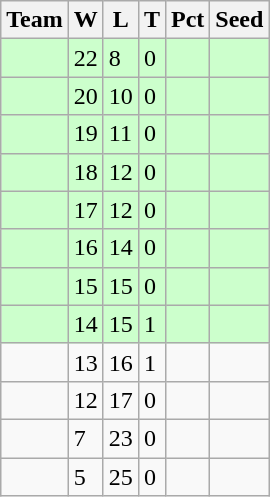<table class=wikitable>
<tr>
<th>Team</th>
<th>W</th>
<th>L</th>
<th>T</th>
<th>Pct</th>
<th>Seed</th>
</tr>
<tr bgcolor="#ccffcc">
<td></td>
<td>22</td>
<td>8</td>
<td>0</td>
<td></td>
<td></td>
</tr>
<tr bgcolor="#ccffcc">
<td></td>
<td>20</td>
<td>10</td>
<td>0</td>
<td></td>
<td></td>
</tr>
<tr bgcolor="#ccffcc">
<td></td>
<td>19</td>
<td>11</td>
<td>0</td>
<td></td>
<td></td>
</tr>
<tr bgcolor="#ccffcc">
<td></td>
<td>18</td>
<td>12</td>
<td>0</td>
<td></td>
<td></td>
</tr>
<tr bgcolor="#ccffcc">
<td></td>
<td>17</td>
<td>12</td>
<td>0</td>
<td></td>
<td></td>
</tr>
<tr bgcolor="#ccffcc">
<td></td>
<td>16</td>
<td>14</td>
<td>0</td>
<td></td>
<td></td>
</tr>
<tr bgcolor="#ccffcc">
<td></td>
<td>15</td>
<td>15</td>
<td>0</td>
<td></td>
<td></td>
</tr>
<tr bgcolor="#ccffcc">
<td></td>
<td>14</td>
<td>15</td>
<td>1</td>
<td></td>
<td></td>
</tr>
<tr>
<td></td>
<td>13</td>
<td>16</td>
<td>1</td>
<td></td>
<td></td>
</tr>
<tr>
<td></td>
<td>12</td>
<td>17</td>
<td>0</td>
<td></td>
<td></td>
</tr>
<tr>
<td></td>
<td>7</td>
<td>23</td>
<td>0</td>
<td></td>
<td></td>
</tr>
<tr>
<td></td>
<td>5</td>
<td>25</td>
<td>0</td>
<td></td>
<td></td>
</tr>
</table>
